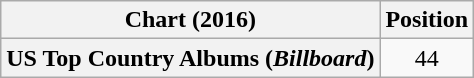<table class="wikitable plainrowheaders" style="text-align:center">
<tr>
<th>Chart (2016)</th>
<th>Position</th>
</tr>
<tr>
<th scope="row">US Top Country Albums (<em>Billboard</em>)</th>
<td>44</td>
</tr>
</table>
